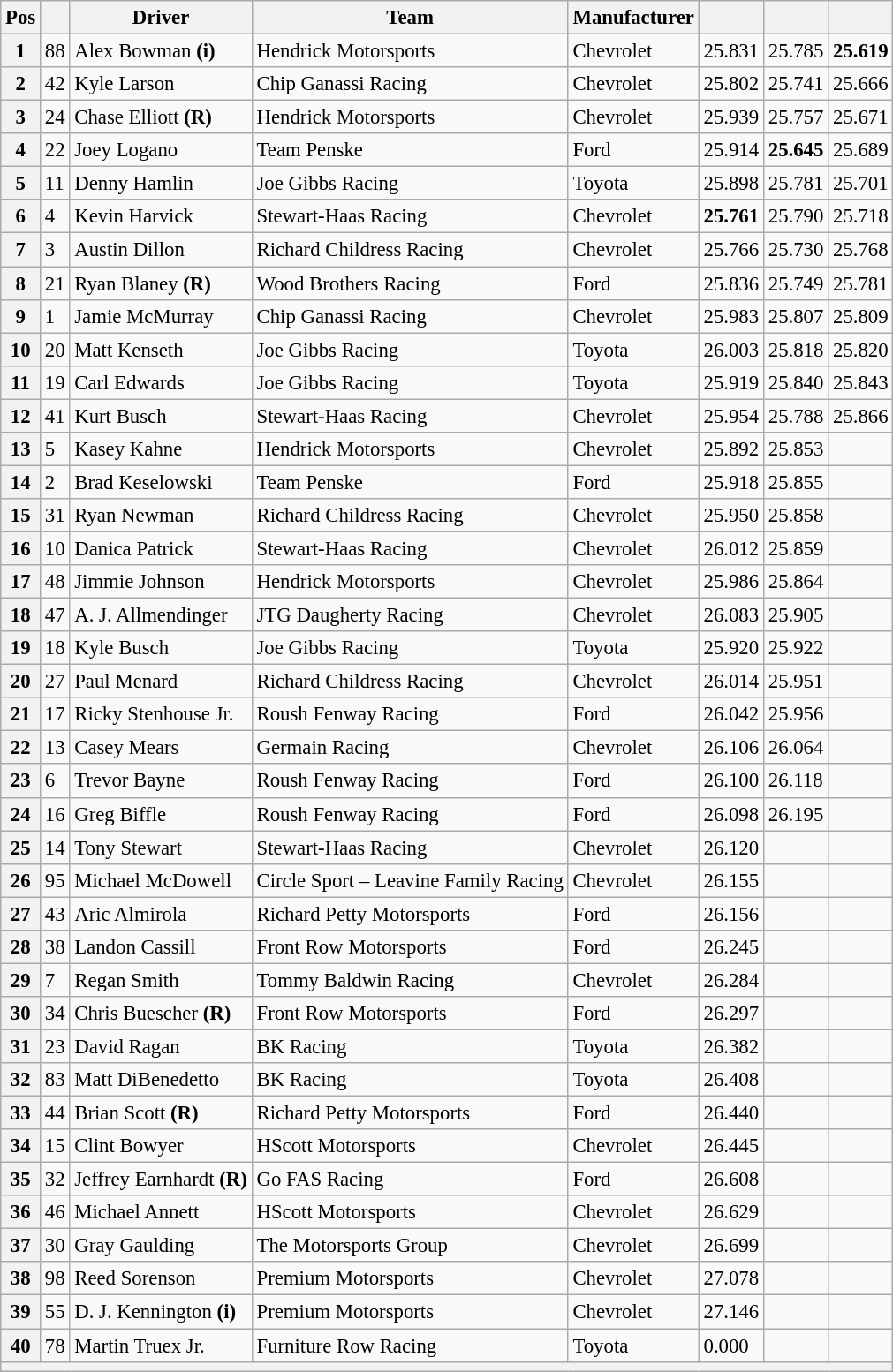<table class="wikitable" style="font-size:95%">
<tr>
<th>Pos</th>
<th></th>
<th>Driver</th>
<th>Team</th>
<th>Manufacturer</th>
<th></th>
<th></th>
<th></th>
</tr>
<tr>
<th>1</th>
<td>88</td>
<td>Alex Bowman <strong>(i)</strong></td>
<td>Hendrick Motorsports</td>
<td>Chevrolet</td>
<td>25.831</td>
<td>25.785</td>
<td><strong>25.619</strong></td>
</tr>
<tr>
<th>2</th>
<td>42</td>
<td>Kyle Larson</td>
<td>Chip Ganassi Racing</td>
<td>Chevrolet</td>
<td>25.802</td>
<td>25.741</td>
<td>25.666</td>
</tr>
<tr>
<th>3</th>
<td>24</td>
<td>Chase Elliott <strong>(R)</strong></td>
<td>Hendrick Motorsports</td>
<td>Chevrolet</td>
<td>25.939</td>
<td>25.757</td>
<td>25.671</td>
</tr>
<tr>
<th>4</th>
<td>22</td>
<td>Joey Logano</td>
<td>Team Penske</td>
<td>Ford</td>
<td>25.914</td>
<td><strong>25.645</strong></td>
<td>25.689</td>
</tr>
<tr>
<th>5</th>
<td>11</td>
<td>Denny Hamlin</td>
<td>Joe Gibbs Racing</td>
<td>Toyota</td>
<td>25.898</td>
<td>25.781</td>
<td>25.701</td>
</tr>
<tr>
<th>6</th>
<td>4</td>
<td>Kevin Harvick</td>
<td>Stewart-Haas Racing</td>
<td>Chevrolet</td>
<td><strong>25.761</strong></td>
<td>25.790</td>
<td>25.718</td>
</tr>
<tr>
<th>7</th>
<td>3</td>
<td>Austin Dillon</td>
<td>Richard Childress Racing</td>
<td>Chevrolet</td>
<td>25.766</td>
<td>25.730</td>
<td>25.768</td>
</tr>
<tr>
<th>8</th>
<td>21</td>
<td>Ryan Blaney <strong>(R)</strong></td>
<td>Wood Brothers Racing</td>
<td>Ford</td>
<td>25.836</td>
<td>25.749</td>
<td>25.781</td>
</tr>
<tr>
<th>9</th>
<td>1</td>
<td>Jamie McMurray</td>
<td>Chip Ganassi Racing</td>
<td>Chevrolet</td>
<td>25.983</td>
<td>25.807</td>
<td>25.809</td>
</tr>
<tr>
<th>10</th>
<td>20</td>
<td>Matt Kenseth</td>
<td>Joe Gibbs Racing</td>
<td>Toyota</td>
<td>26.003</td>
<td>25.818</td>
<td>25.820</td>
</tr>
<tr>
<th>11</th>
<td>19</td>
<td>Carl Edwards</td>
<td>Joe Gibbs Racing</td>
<td>Toyota</td>
<td>25.919</td>
<td>25.840</td>
<td>25.843</td>
</tr>
<tr>
<th>12</th>
<td>41</td>
<td>Kurt Busch</td>
<td>Stewart-Haas Racing</td>
<td>Chevrolet</td>
<td>25.954</td>
<td>25.788</td>
<td>25.866</td>
</tr>
<tr>
<th>13</th>
<td>5</td>
<td>Kasey Kahne</td>
<td>Hendrick Motorsports</td>
<td>Chevrolet</td>
<td>25.892</td>
<td>25.853</td>
<td></td>
</tr>
<tr>
<th>14</th>
<td>2</td>
<td>Brad Keselowski</td>
<td>Team Penske</td>
<td>Ford</td>
<td>25.918</td>
<td>25.855</td>
<td></td>
</tr>
<tr>
<th>15</th>
<td>31</td>
<td>Ryan Newman</td>
<td>Richard Childress Racing</td>
<td>Chevrolet</td>
<td>25.950</td>
<td>25.858</td>
<td></td>
</tr>
<tr>
<th>16</th>
<td>10</td>
<td>Danica Patrick</td>
<td>Stewart-Haas Racing</td>
<td>Chevrolet</td>
<td>26.012</td>
<td>25.859</td>
<td></td>
</tr>
<tr>
<th>17</th>
<td>48</td>
<td>Jimmie Johnson</td>
<td>Hendrick Motorsports</td>
<td>Chevrolet</td>
<td>25.986</td>
<td>25.864</td>
<td></td>
</tr>
<tr>
<th>18</th>
<td>47</td>
<td>A. J. Allmendinger</td>
<td>JTG Daugherty Racing</td>
<td>Chevrolet</td>
<td>26.083</td>
<td>25.905</td>
<td></td>
</tr>
<tr>
<th>19</th>
<td>18</td>
<td>Kyle Busch</td>
<td>Joe Gibbs Racing</td>
<td>Toyota</td>
<td>25.920</td>
<td>25.922</td>
<td></td>
</tr>
<tr>
<th>20</th>
<td>27</td>
<td>Paul Menard</td>
<td>Richard Childress Racing</td>
<td>Chevrolet</td>
<td>26.014</td>
<td>25.951</td>
<td></td>
</tr>
<tr>
<th>21</th>
<td>17</td>
<td>Ricky Stenhouse Jr.</td>
<td>Roush Fenway Racing</td>
<td>Ford</td>
<td>26.042</td>
<td>25.956</td>
<td></td>
</tr>
<tr>
<th>22</th>
<td>13</td>
<td>Casey Mears</td>
<td>Germain Racing</td>
<td>Chevrolet</td>
<td>26.106</td>
<td>26.064</td>
<td></td>
</tr>
<tr>
<th>23</th>
<td>6</td>
<td>Trevor Bayne</td>
<td>Roush Fenway Racing</td>
<td>Ford</td>
<td>26.100</td>
<td>26.118</td>
<td></td>
</tr>
<tr>
<th>24</th>
<td>16</td>
<td>Greg Biffle</td>
<td>Roush Fenway Racing</td>
<td>Ford</td>
<td>26.098</td>
<td>26.195</td>
<td></td>
</tr>
<tr>
<th>25</th>
<td>14</td>
<td>Tony Stewart</td>
<td>Stewart-Haas Racing</td>
<td>Chevrolet</td>
<td>26.120</td>
<td></td>
<td></td>
</tr>
<tr>
<th>26</th>
<td>95</td>
<td>Michael McDowell</td>
<td>Circle Sport – Leavine Family Racing</td>
<td>Chevrolet</td>
<td>26.155</td>
<td></td>
<td></td>
</tr>
<tr>
<th>27</th>
<td>43</td>
<td>Aric Almirola</td>
<td>Richard Petty Motorsports</td>
<td>Ford</td>
<td>26.156</td>
<td></td>
<td></td>
</tr>
<tr>
<th>28</th>
<td>38</td>
<td>Landon Cassill</td>
<td>Front Row Motorsports</td>
<td>Ford</td>
<td>26.245</td>
<td></td>
<td></td>
</tr>
<tr>
<th>29</th>
<td>7</td>
<td>Regan Smith</td>
<td>Tommy Baldwin Racing</td>
<td>Chevrolet</td>
<td>26.284</td>
<td></td>
<td></td>
</tr>
<tr>
<th>30</th>
<td>34</td>
<td>Chris Buescher <strong>(R)</strong></td>
<td>Front Row Motorsports</td>
<td>Ford</td>
<td>26.297</td>
<td></td>
<td></td>
</tr>
<tr>
<th>31</th>
<td>23</td>
<td>David Ragan</td>
<td>BK Racing</td>
<td>Toyota</td>
<td>26.382</td>
<td></td>
<td></td>
</tr>
<tr>
<th>32</th>
<td>83</td>
<td>Matt DiBenedetto</td>
<td>BK Racing</td>
<td>Toyota</td>
<td>26.408</td>
<td></td>
<td></td>
</tr>
<tr>
<th>33</th>
<td>44</td>
<td>Brian Scott <strong>(R)</strong></td>
<td>Richard Petty Motorsports</td>
<td>Ford</td>
<td>26.440</td>
<td></td>
<td></td>
</tr>
<tr>
<th>34</th>
<td>15</td>
<td>Clint Bowyer</td>
<td>HScott Motorsports</td>
<td>Chevrolet</td>
<td>26.445</td>
<td></td>
<td></td>
</tr>
<tr>
<th>35</th>
<td>32</td>
<td>Jeffrey Earnhardt <strong>(R)</strong></td>
<td>Go FAS Racing</td>
<td>Ford</td>
<td>26.608</td>
<td></td>
<td></td>
</tr>
<tr>
<th>36</th>
<td>46</td>
<td>Michael Annett</td>
<td>HScott Motorsports</td>
<td>Chevrolet</td>
<td>26.629</td>
<td></td>
<td></td>
</tr>
<tr>
<th>37</th>
<td>30</td>
<td>Gray Gaulding</td>
<td>The Motorsports Group</td>
<td>Chevrolet</td>
<td>26.699</td>
<td></td>
<td></td>
</tr>
<tr>
<th>38</th>
<td>98</td>
<td>Reed Sorenson</td>
<td>Premium Motorsports</td>
<td>Chevrolet</td>
<td>27.078</td>
<td></td>
<td></td>
</tr>
<tr>
<th>39</th>
<td>55</td>
<td>D. J. Kennington <strong>(i)</strong></td>
<td>Premium Motorsports</td>
<td>Chevrolet</td>
<td>27.146</td>
<td></td>
<td></td>
</tr>
<tr>
<th>40</th>
<td>78</td>
<td>Martin Truex Jr.</td>
<td>Furniture Row Racing</td>
<td>Toyota</td>
<td>0.000</td>
<td></td>
<td></td>
</tr>
<tr>
<th colspan="8"></th>
</tr>
</table>
